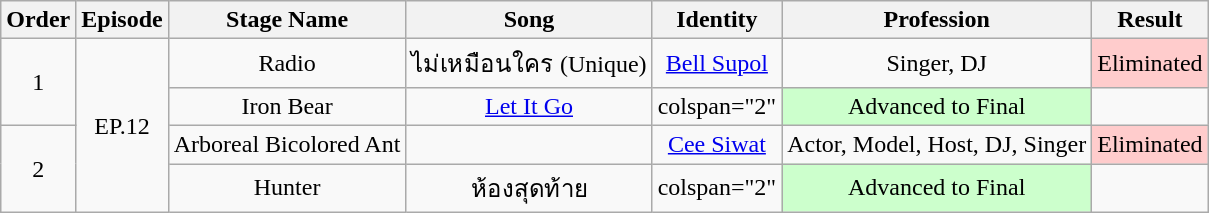<table class="wikitable">
<tr>
<th>Order</th>
<th>Episode</th>
<th>Stage Name</th>
<th>Song</th>
<th>Identity</th>
<th>Profession</th>
<th>Result</th>
</tr>
<tr>
<td rowspan="2" align="center">1</td>
<td rowspan="4" align="center">EP.12</td>
<td style="text-align:center;">Radio</td>
<td style="text-align:center;">ไม่เหมือนใคร (Unique)</td>
<td style="text-align:center;"><a href='#'>Bell Supol</a></td>
<td style="text-align:center;">Singer, DJ</td>
<td style="text-align:center; background:#ffcccc;">Eliminated</td>
</tr>
<tr>
<td style="text-align:center;">Iron Bear</td>
<td style="text-align:center;"><a href='#'>Let It Go</a></td>
<td>colspan="2"  </td>
<td style="text-align:center; background:#ccffcc;">Advanced to Final</td>
</tr>
<tr>
<td rowspan="2" align="center">2</td>
<td style="text-align:center;">Arboreal Bicolored Ant</td>
<td style="text-align:center;"></td>
<td style="text-align:center;"><a href='#'>Cee Siwat</a></td>
<td style="text-align:center;">Actor, Model, Host, DJ, Singer</td>
<td style="text-align:center; background:#ffcccc;">Eliminated</td>
</tr>
<tr>
<td style="text-align:center;">Hunter</td>
<td style="text-align:center;">ห้องสุดท้าย</td>
<td>colspan="2"  </td>
<td style="text-align:center; background:#ccffcc;">Advanced to Final</td>
</tr>
</table>
